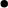<table>
<tr>
<td valign="top"><br><ul><li></li></ul></td>
</tr>
</table>
